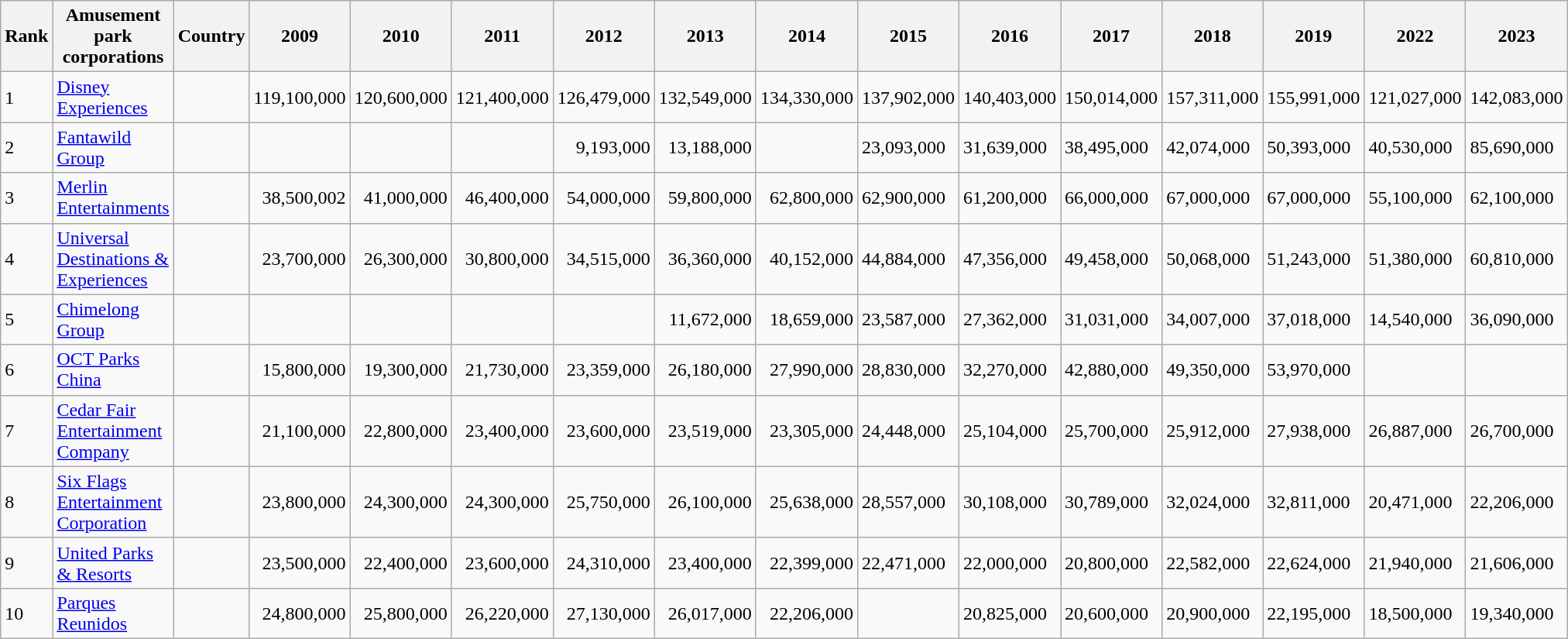<table class="wikitable sortable">
<tr>
<th>Rank</th>
<th>Amusement park corporations</th>
<th>Country</th>
<th>2009</th>
<th>2010</th>
<th>2011</th>
<th>2012</th>
<th>2013</th>
<th>2014</th>
<th>2015</th>
<th>2016</th>
<th>2017</th>
<th>2018</th>
<th>2019</th>
<th>2022</th>
<th>2023</th>
</tr>
<tr>
<td>1</td>
<td><a href='#'>Disney Experiences</a></td>
<td></td>
<td style="text-align:right">119,100,000</td>
<td style="text-align:right">120,600,000</td>
<td style="text-align:right">121,400,000</td>
<td style="text-align:right">126,479,000</td>
<td style="text-align:right">132,549,000</td>
<td style="text-align:right">134,330,000</td>
<td>137,902,000</td>
<td>140,403,000</td>
<td>150,014,000</td>
<td>157,311,000</td>
<td>155,991,000</td>
<td>121,027,000</td>
<td>142,083,000</td>
</tr>
<tr>
<td>2</td>
<td><a href='#'>Fantawild Group</a></td>
<td></td>
<td></td>
<td></td>
<td></td>
<td style="text-align:right">9,193,000</td>
<td style="text-align:right">13,188,000</td>
<td></td>
<td>23,093,000</td>
<td>31,639,000</td>
<td>38,495,000</td>
<td>42,074,000</td>
<td>50,393,000</td>
<td>40,530,000</td>
<td>85,690,000</td>
</tr>
<tr>
<td>3</td>
<td><a href='#'>Merlin Entertainments</a></td>
<td></td>
<td style="text-align:right">38,500,002</td>
<td style="text-align:right">41,000,000</td>
<td style="text-align:right">46,400,000</td>
<td style="text-align:right">54,000,000</td>
<td style="text-align:right">59,800,000</td>
<td style="text-align:right">62,800,000</td>
<td>62,900,000</td>
<td>61,200,000</td>
<td>66,000,000</td>
<td>67,000,000</td>
<td>67,000,000</td>
<td>55,100,000</td>
<td>62,100,000</td>
</tr>
<tr>
<td>4</td>
<td><a href='#'>Universal Destinations & Experiences</a></td>
<td></td>
<td style="text-align:right">23,700,000</td>
<td style="text-align:right">26,300,000</td>
<td style="text-align:right">30,800,000</td>
<td style="text-align:right">34,515,000</td>
<td style="text-align:right">36,360,000</td>
<td style="text-align:right">40,152,000</td>
<td>44,884,000</td>
<td>47,356,000</td>
<td>49,458,000</td>
<td>50,068,000</td>
<td>51,243,000</td>
<td>51,380,000</td>
<td>60,810,000</td>
</tr>
<tr>
<td>5</td>
<td><a href='#'>Chimelong Group</a></td>
<td></td>
<td></td>
<td></td>
<td></td>
<td></td>
<td style="text-align:right">11,672,000</td>
<td style="text-align:right">18,659,000</td>
<td>23,587,000</td>
<td>27,362,000</td>
<td>31,031,000</td>
<td>34,007,000</td>
<td>37,018,000</td>
<td>14,540,000</td>
<td>36,090,000</td>
</tr>
<tr>
<td>6</td>
<td><a href='#'>OCT Parks China</a></td>
<td></td>
<td style="text-align:right">15,800,000</td>
<td style="text-align:right">19,300,000</td>
<td style="text-align:right">21,730,000</td>
<td style="text-align:right">23,359,000</td>
<td style="text-align:right">26,180,000</td>
<td style="text-align:right">27,990,000</td>
<td>28,830,000</td>
<td>32,270,000</td>
<td>42,880,000</td>
<td>49,350,000</td>
<td>53,970,000</td>
<td></td>
<td></td>
</tr>
<tr>
<td>7</td>
<td><a href='#'>Cedar Fair Entertainment Company</a></td>
<td></td>
<td style="text-align:right">21,100,000</td>
<td style="text-align:right">22,800,000</td>
<td style="text-align:right">23,400,000</td>
<td style="text-align:right">23,600,000</td>
<td style="text-align:right">23,519,000</td>
<td style="text-align:right">23,305,000</td>
<td>24,448,000</td>
<td>25,104,000</td>
<td>25,700,000</td>
<td>25,912,000</td>
<td>27,938,000</td>
<td>26,887,000</td>
<td>26,700,000</td>
</tr>
<tr>
<td>8</td>
<td><a href='#'>Six Flags Entertainment Corporation</a></td>
<td></td>
<td style="text-align:right">23,800,000</td>
<td style="text-align:right">24,300,000</td>
<td style="text-align:right">24,300,000</td>
<td style="text-align:right">25,750,000</td>
<td style="text-align:right">26,100,000</td>
<td style="text-align:right">25,638,000</td>
<td>28,557,000</td>
<td>30,108,000</td>
<td>30,789,000</td>
<td>32,024,000</td>
<td>32,811,000</td>
<td>20,471,000</td>
<td>22,206,000</td>
</tr>
<tr>
<td>9</td>
<td><a href='#'>United Parks & Resorts</a></td>
<td></td>
<td style="text-align:right">23,500,000</td>
<td style="text-align:right">22,400,000</td>
<td style="text-align:right">23,600,000</td>
<td style="text-align:right">24,310,000</td>
<td style="text-align:right">23,400,000</td>
<td style="text-align:right">22,399,000</td>
<td>22,471,000</td>
<td>22,000,000</td>
<td>20,800,000</td>
<td>22,582,000</td>
<td>22,624,000</td>
<td>21,940,000</td>
<td>21,606,000</td>
</tr>
<tr>
<td>10</td>
<td><a href='#'>Parques Reunidos</a></td>
<td></td>
<td style="text-align:right">24,800,000</td>
<td style="text-align:right">25,800,000</td>
<td style="text-align:right">26,220,000</td>
<td style="text-align:right">27,130,000</td>
<td style="text-align:right">26,017,000</td>
<td style="text-align:right">22,206,000</td>
<td></td>
<td>20,825,000</td>
<td>20,600,000</td>
<td>20,900,000</td>
<td>22,195,000</td>
<td>18,500,000</td>
<td>19,340,000</td>
</tr>
</table>
